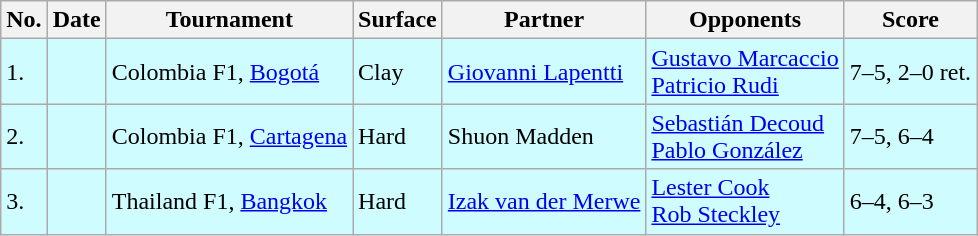<table class="sortable wikitable">
<tr>
<th>No.</th>
<th>Date</th>
<th>Tournament</th>
<th>Surface</th>
<th>Partner</th>
<th>Opponents</th>
<th class="unsortable">Score</th>
</tr>
<tr style="background:#cffcff;">
<td>1.</td>
<td></td>
<td>Colombia F1, <a href='#'>Bogotá</a></td>
<td>Clay</td>
<td> <a href='#'>Giovanni Lapentti</a></td>
<td> <a href='#'>Gustavo Marcaccio</a> <br>  <a href='#'>Patricio Rudi</a></td>
<td>7–5, 2–0 ret.</td>
</tr>
<tr style="background:#cffcff;">
<td>2.</td>
<td></td>
<td>Colombia F1, <a href='#'>Cartagena</a></td>
<td>Hard</td>
<td> Shuon Madden</td>
<td> <a href='#'>Sebastián Decoud</a> <br>  <a href='#'>Pablo González</a></td>
<td>7–5, 6–4</td>
</tr>
<tr style="background:#cffcff;">
<td>3.</td>
<td></td>
<td>Thailand F1, <a href='#'>Bangkok</a></td>
<td>Hard</td>
<td> <a href='#'>Izak van der Merwe</a></td>
<td> <a href='#'>Lester Cook</a> <br>  <a href='#'>Rob Steckley</a></td>
<td>6–4, 6–3</td>
</tr>
</table>
